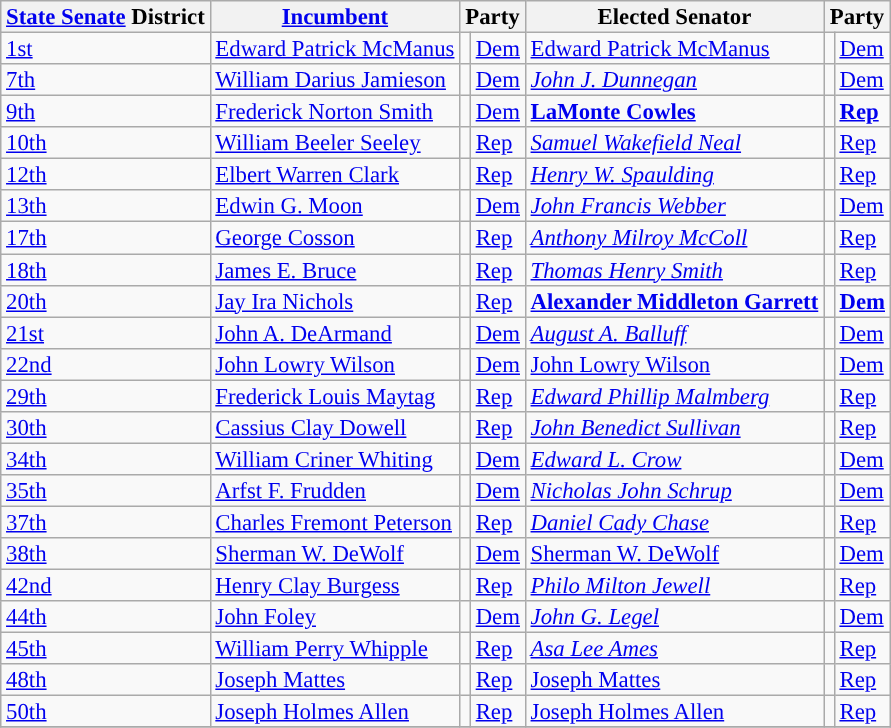<table class="sortable wikitable" style="font-size:95%;line-height:14px;">
<tr>
<th class="sortable"><a href='#'>State Senate</a> District</th>
<th class="unsortable"><a href='#'>Incumbent</a></th>
<th colspan="2">Party</th>
<th class="unsortable">Elected Senator</th>
<th colspan="2">Party</th>
</tr>
<tr>
<td><a href='#'>1st</a></td>
<td><a href='#'>Edward Patrick McManus</a></td>
<td style="background:"></td>
<td><a href='#'>Dem</a></td>
<td><a href='#'>Edward Patrick McManus</a></td>
<td style="background:"></td>
<td><a href='#'>Dem</a></td>
</tr>
<tr>
<td><a href='#'>7th</a></td>
<td><a href='#'>William Darius Jamieson</a></td>
<td style="background:"></td>
<td><a href='#'>Dem</a></td>
<td><em><a href='#'>John J. Dunnegan</a></em></td>
<td style="background:"></td>
<td><a href='#'>Dem</a></td>
</tr>
<tr>
<td><a href='#'>9th</a></td>
<td><a href='#'>Frederick Norton Smith</a></td>
<td style="background:"></td>
<td><a href='#'>Dem</a></td>
<td><strong><a href='#'>LaMonte Cowles</a></strong></td>
<td style="background:"></td>
<td><strong><a href='#'>Rep</a></strong></td>
</tr>
<tr>
<td><a href='#'>10th</a></td>
<td><a href='#'>William Beeler Seeley</a></td>
<td style="background:"></td>
<td><a href='#'>Rep</a></td>
<td><em><a href='#'>Samuel Wakefield Neal</a></em></td>
<td style="background:"></td>
<td><a href='#'>Rep</a></td>
</tr>
<tr>
<td><a href='#'>12th</a></td>
<td><a href='#'>Elbert Warren Clark</a></td>
<td style="background:"></td>
<td><a href='#'>Rep</a></td>
<td><em><a href='#'>Henry W. Spaulding</a></em></td>
<td style="background:"></td>
<td><a href='#'>Rep</a></td>
</tr>
<tr>
<td><a href='#'>13th</a></td>
<td><a href='#'>Edwin G. Moon</a></td>
<td style="background:"></td>
<td><a href='#'>Dem</a></td>
<td><em><a href='#'>John Francis Webber</a></em></td>
<td style="background:"></td>
<td><a href='#'>Dem</a></td>
</tr>
<tr>
<td><a href='#'>17th</a></td>
<td><a href='#'>George Cosson</a></td>
<td style="background:"></td>
<td><a href='#'>Rep</a></td>
<td><em><a href='#'>Anthony Milroy McColl</a></em></td>
<td style="background:"></td>
<td><a href='#'>Rep</a></td>
</tr>
<tr>
<td><a href='#'>18th</a></td>
<td><a href='#'>James E. Bruce</a></td>
<td style="background:"></td>
<td><a href='#'>Rep</a></td>
<td><em><a href='#'>Thomas Henry Smith</a></em></td>
<td style="background:"></td>
<td><a href='#'>Rep</a></td>
</tr>
<tr>
<td><a href='#'>20th</a></td>
<td><a href='#'>Jay Ira Nichols</a></td>
<td style="background:"></td>
<td><a href='#'>Rep</a></td>
<td><strong><a href='#'>Alexander Middleton Garrett</a></strong></td>
<td style="background:"></td>
<td><strong><a href='#'>Dem</a></strong></td>
</tr>
<tr>
<td><a href='#'>21st</a></td>
<td><a href='#'>John A. DeArmand</a></td>
<td style="background:"></td>
<td><a href='#'>Dem</a></td>
<td><em><a href='#'>August A. Balluff</a></em></td>
<td style="background:"></td>
<td><a href='#'>Dem</a></td>
</tr>
<tr>
<td><a href='#'>22nd</a></td>
<td><a href='#'>John Lowry Wilson</a></td>
<td style="background:"></td>
<td><a href='#'>Dem</a></td>
<td><a href='#'>John Lowry Wilson</a></td>
<td style="background:"></td>
<td><a href='#'>Dem</a></td>
</tr>
<tr>
<td><a href='#'>29th</a></td>
<td><a href='#'>Frederick Louis Maytag</a></td>
<td style="background:"></td>
<td><a href='#'>Rep</a></td>
<td><em><a href='#'>Edward Phillip Malmberg</a></em></td>
<td style="background:"></td>
<td><a href='#'>Rep</a></td>
</tr>
<tr>
<td><a href='#'>30th</a></td>
<td><a href='#'>Cassius Clay Dowell</a></td>
<td style="background:"></td>
<td><a href='#'>Rep</a></td>
<td><em><a href='#'>John Benedict Sullivan</a></em></td>
<td style="background:"></td>
<td><a href='#'>Rep</a></td>
</tr>
<tr>
<td><a href='#'>34th</a></td>
<td><a href='#'>William Criner Whiting</a></td>
<td style="background:"></td>
<td><a href='#'>Dem</a></td>
<td><em><a href='#'>Edward L. Crow</a></em></td>
<td style="background:"></td>
<td><a href='#'>Dem</a></td>
</tr>
<tr>
<td><a href='#'>35th</a></td>
<td><a href='#'>Arfst F. Frudden</a></td>
<td style="background:"></td>
<td><a href='#'>Dem</a></td>
<td><em><a href='#'>Nicholas John Schrup</a></em></td>
<td style="background:"></td>
<td><a href='#'>Dem</a></td>
</tr>
<tr>
<td><a href='#'>37th</a></td>
<td><a href='#'>Charles Fremont Peterson</a></td>
<td style="background:"></td>
<td><a href='#'>Rep</a></td>
<td><em><a href='#'>Daniel Cady Chase</a></em></td>
<td style="background:"></td>
<td><a href='#'>Rep</a></td>
</tr>
<tr>
<td><a href='#'>38th</a></td>
<td><a href='#'>Sherman W. DeWolf</a></td>
<td style="background:"></td>
<td><a href='#'>Dem</a></td>
<td><a href='#'>Sherman W. DeWolf</a></td>
<td style="background:"></td>
<td><a href='#'>Dem</a></td>
</tr>
<tr>
<td><a href='#'>42nd</a></td>
<td><a href='#'>Henry Clay Burgess</a></td>
<td style="background:"></td>
<td><a href='#'>Rep</a></td>
<td><em><a href='#'>Philo Milton Jewell</a></em></td>
<td style="background:"></td>
<td><a href='#'>Rep</a></td>
</tr>
<tr>
<td><a href='#'>44th</a></td>
<td><a href='#'>John Foley</a></td>
<td style="background:"></td>
<td><a href='#'>Dem</a></td>
<td><em><a href='#'>John G. Legel</a></em></td>
<td style="background:"></td>
<td><a href='#'>Dem</a></td>
</tr>
<tr>
<td><a href='#'>45th</a></td>
<td><a href='#'>William Perry Whipple</a></td>
<td style="background:"></td>
<td><a href='#'>Rep</a></td>
<td><em><a href='#'>Asa Lee Ames</a></em></td>
<td style="background:"></td>
<td><a href='#'>Rep</a></td>
</tr>
<tr>
<td><a href='#'>48th</a></td>
<td><a href='#'>Joseph Mattes</a></td>
<td style="background:"></td>
<td><a href='#'>Rep</a></td>
<td><a href='#'>Joseph Mattes</a></td>
<td style="background:"></td>
<td><a href='#'>Rep</a></td>
</tr>
<tr>
<td><a href='#'>50th</a></td>
<td><a href='#'>Joseph Holmes Allen</a></td>
<td style="background:"></td>
<td><a href='#'>Rep</a></td>
<td><a href='#'>Joseph Holmes Allen</a></td>
<td style="background:"></td>
<td><a href='#'>Rep</a></td>
</tr>
<tr>
</tr>
</table>
